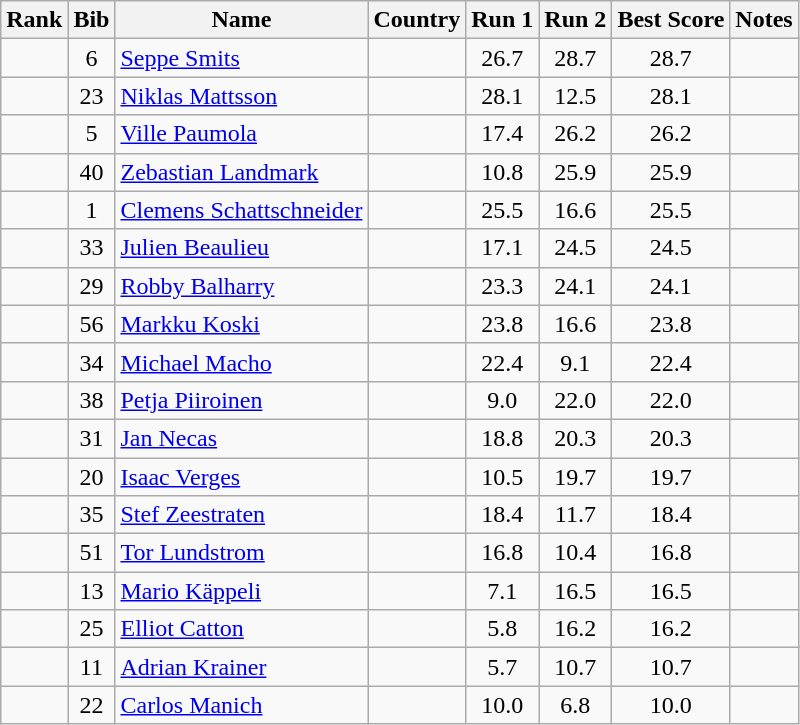<table class="wikitable sortable" style="text-align:center">
<tr>
<th>Rank</th>
<th>Bib</th>
<th>Name</th>
<th>Country</th>
<th>Run 1</th>
<th>Run 2</th>
<th>Best Score</th>
<th>Notes</th>
</tr>
<tr>
<td></td>
<td>6</td>
<td align=left><a href='#'>Seppe Smits</a></td>
<td align=left></td>
<td>26.7</td>
<td>28.7</td>
<td>28.7</td>
<td></td>
</tr>
<tr>
<td></td>
<td>23</td>
<td align=left><a href='#'>Niklas Mattsson</a></td>
<td align=left></td>
<td>28.1</td>
<td>12.5</td>
<td>28.1</td>
<td></td>
</tr>
<tr>
<td></td>
<td>5</td>
<td align=left><a href='#'>Ville Paumola</a></td>
<td align=left></td>
<td>17.4</td>
<td>26.2</td>
<td>26.2</td>
<td></td>
</tr>
<tr>
<td></td>
<td>40</td>
<td align=left><a href='#'>Zebastian Landmark</a></td>
<td align=left></td>
<td>10.8</td>
<td>25.9</td>
<td>25.9</td>
<td></td>
</tr>
<tr>
<td></td>
<td>1</td>
<td align=left><a href='#'>Clemens Schattschneider</a></td>
<td align=left></td>
<td>25.5</td>
<td>16.6</td>
<td>25.5</td>
<td></td>
</tr>
<tr>
<td></td>
<td>33</td>
<td align=left><a href='#'>Julien Beaulieu</a></td>
<td align=left></td>
<td>17.1</td>
<td>24.5</td>
<td>24.5</td>
<td></td>
</tr>
<tr>
<td></td>
<td>29</td>
<td align=left><a href='#'>Robby Balharry</a></td>
<td align=left></td>
<td>23.3</td>
<td>24.1</td>
<td>24.1</td>
<td></td>
</tr>
<tr>
<td></td>
<td>56</td>
<td align=left><a href='#'>Markku Koski</a></td>
<td align=left></td>
<td>23.8</td>
<td>16.6</td>
<td>23.8</td>
<td></td>
</tr>
<tr>
<td></td>
<td>34</td>
<td align=left><a href='#'>Michael Macho</a></td>
<td align=left></td>
<td>22.4</td>
<td>9.1</td>
<td>22.4</td>
<td></td>
</tr>
<tr>
<td></td>
<td>38</td>
<td align=left><a href='#'>Petja Piiroinen</a></td>
<td align=left></td>
<td>9.0</td>
<td>22.0</td>
<td>22.0</td>
<td></td>
</tr>
<tr>
<td></td>
<td>31</td>
<td align=left><a href='#'>Jan Necas</a></td>
<td align=left></td>
<td>18.8</td>
<td>20.3</td>
<td>20.3</td>
<td></td>
</tr>
<tr>
<td></td>
<td>20</td>
<td align=left><a href='#'>Isaac Verges</a></td>
<td align=left></td>
<td>10.5</td>
<td>19.7</td>
<td>19.7</td>
<td></td>
</tr>
<tr>
<td></td>
<td>35</td>
<td align=left><a href='#'>Stef Zeestraten</a></td>
<td align=left></td>
<td>18.4</td>
<td>11.7</td>
<td>18.4</td>
<td></td>
</tr>
<tr>
<td></td>
<td>51</td>
<td align=left><a href='#'>Tor Lundstrom</a></td>
<td align=left></td>
<td>16.8</td>
<td>10.4</td>
<td>16.8</td>
<td></td>
</tr>
<tr>
<td></td>
<td>13</td>
<td align=left><a href='#'>Mario Käppeli</a></td>
<td align=left></td>
<td>7.1</td>
<td>16.5</td>
<td>16.5</td>
<td></td>
</tr>
<tr>
<td></td>
<td>25</td>
<td align=left><a href='#'>Elliot Catton</a></td>
<td align=left></td>
<td>5.8</td>
<td>16.2</td>
<td>16.2</td>
<td></td>
</tr>
<tr>
<td></td>
<td>11</td>
<td align=left><a href='#'>Adrian Krainer</a></td>
<td align=left></td>
<td>5.7</td>
<td>10.7</td>
<td>10.7</td>
<td></td>
</tr>
<tr>
<td></td>
<td>22</td>
<td align=left><a href='#'>Carlos Manich</a></td>
<td align=left></td>
<td>10.0</td>
<td>6.8</td>
<td>10.0</td>
<td></td>
</tr>
</table>
